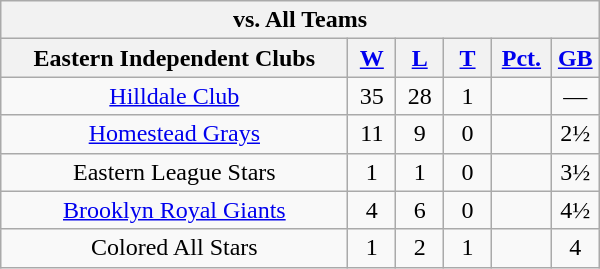<table class="wikitable" width="400em" style="text-align:center;">
<tr>
<th colspan="6">vs. All Teams</th>
</tr>
<tr>
<th width="58%">Eastern Independent Clubs</th>
<th width="8%"><a href='#'>W</a></th>
<th width="8%"><a href='#'>L</a></th>
<th width="8%"><a href='#'>T</a></th>
<th width="10%"><a href='#'>Pct.</a></th>
<th width="8%"><a href='#'>GB</a></th>
</tr>
<tr>
<td><a href='#'>Hilldale Club</a></td>
<td>35</td>
<td>28</td>
<td>1</td>
<td></td>
<td>—</td>
</tr>
<tr>
<td><a href='#'>Homestead Grays</a></td>
<td>11</td>
<td>9</td>
<td>0</td>
<td></td>
<td>2½</td>
</tr>
<tr>
<td>Eastern League Stars</td>
<td>1</td>
<td>1</td>
<td>0</td>
<td></td>
<td>3½</td>
</tr>
<tr>
<td><a href='#'>Brooklyn Royal Giants</a></td>
<td>4</td>
<td>6</td>
<td>0</td>
<td></td>
<td>4½</td>
</tr>
<tr>
<td>Colored All Stars</td>
<td>1</td>
<td>2</td>
<td>1</td>
<td></td>
<td>4</td>
</tr>
</table>
